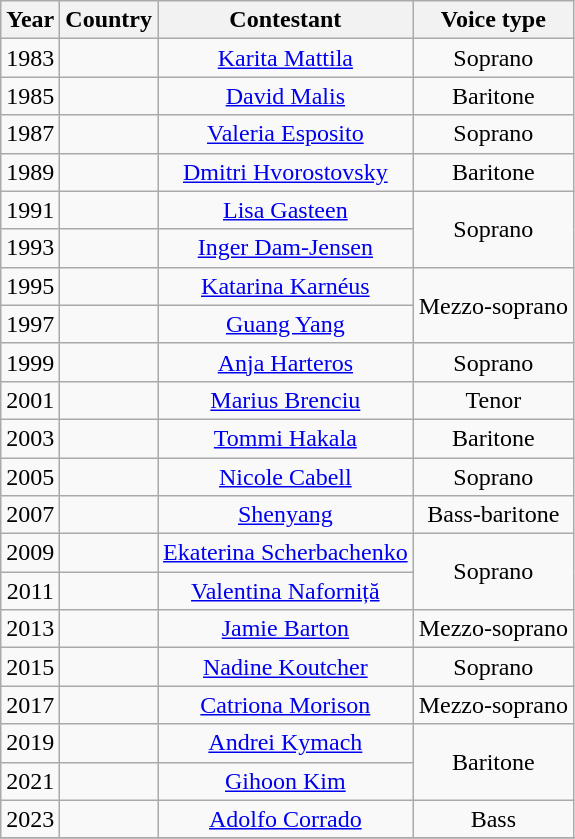<table class="wikitable" style="text-align:center">
<tr>
<th>Year</th>
<th>Country</th>
<th>Contestant</th>
<th>Voice type</th>
</tr>
<tr>
<td>1983</td>
<td></td>
<td><a href='#'>Karita Mattila</a></td>
<td>Soprano</td>
</tr>
<tr>
<td>1985</td>
<td></td>
<td><a href='#'>David Malis</a></td>
<td>Baritone</td>
</tr>
<tr>
<td>1987</td>
<td></td>
<td><a href='#'>Valeria Esposito</a></td>
<td>Soprano</td>
</tr>
<tr>
<td>1989</td>
<td></td>
<td><a href='#'>Dmitri Hvorostovsky</a></td>
<td>Baritone</td>
</tr>
<tr>
<td>1991</td>
<td></td>
<td><a href='#'>Lisa Gasteen</a></td>
<td rowspan="2">Soprano</td>
</tr>
<tr>
<td>1993</td>
<td></td>
<td><a href='#'>Inger Dam-Jensen</a></td>
</tr>
<tr>
<td>1995</td>
<td></td>
<td><a href='#'>Katarina Karnéus</a></td>
<td rowspan="2">Mezzo-soprano</td>
</tr>
<tr>
<td>1997</td>
<td></td>
<td><a href='#'>Guang Yang</a></td>
</tr>
<tr>
<td>1999</td>
<td></td>
<td><a href='#'>Anja Harteros</a></td>
<td>Soprano</td>
</tr>
<tr>
<td>2001</td>
<td></td>
<td><a href='#'>Marius Brenciu</a></td>
<td>Tenor</td>
</tr>
<tr>
<td>2003</td>
<td></td>
<td><a href='#'>Tommi Hakala</a></td>
<td>Baritone</td>
</tr>
<tr>
<td>2005</td>
<td></td>
<td><a href='#'>Nicole Cabell</a></td>
<td>Soprano</td>
</tr>
<tr>
<td>2007</td>
<td></td>
<td><a href='#'>Shenyang</a></td>
<td>Bass-baritone</td>
</tr>
<tr>
<td>2009</td>
<td></td>
<td><a href='#'>Ekaterina Scherbachenko</a></td>
<td rowspan="2">Soprano</td>
</tr>
<tr>
<td>2011</td>
<td></td>
<td><a href='#'>Valentina Naforniță</a></td>
</tr>
<tr>
<td>2013</td>
<td></td>
<td><a href='#'>Jamie Barton</a></td>
<td>Mezzo-soprano</td>
</tr>
<tr>
<td>2015</td>
<td></td>
<td><a href='#'>Nadine Koutcher</a></td>
<td>Soprano</td>
</tr>
<tr>
<td>2017</td>
<td></td>
<td><a href='#'>Catriona Morison</a></td>
<td>Mezzo-soprano</td>
</tr>
<tr>
<td>2019</td>
<td></td>
<td><a href='#'>Andrei Kymach</a></td>
<td rowspan="2">Baritone</td>
</tr>
<tr>
<td>2021</td>
<td></td>
<td><a href='#'>Gihoon Kim</a></td>
</tr>
<tr>
<td>2023</td>
<td></td>
<td><a href='#'>Adolfo Corrado</a></td>
<td>Bass</td>
</tr>
<tr>
</tr>
</table>
